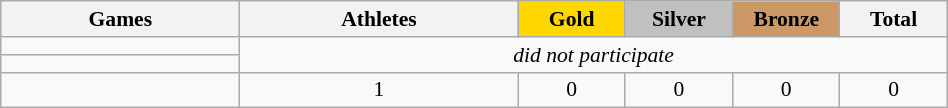<table class="wikitable" style="text-align:center; font-size:90%;" width=50%>
<tr>
<th>Games</th>
<th>Athletes</th>
<td style="background:gold; width:4.5em; font-weight:bold;">Gold</td>
<td style="background:silver; width:4.5em; font-weight:bold;">Silver</td>
<td style="background:#cc9966; width:4.5em; font-weight:bold;">Bronze</td>
<th style="width:4.5em; font-weight:bold;">Total</th>
</tr>
<tr>
<td align=left></td>
<td colspan=6 rowspan=2><em>did not participate</em></td>
</tr>
<tr>
<td align=left></td>
</tr>
<tr>
<td align=left></td>
<td>1</td>
<td>0</td>
<td>0</td>
<td>0</td>
<td>0</td>
</tr>
</table>
